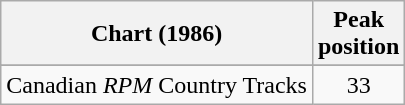<table class="wikitable sortable">
<tr>
<th align="left">Chart (1986)</th>
<th align="center">Peak<br>position</th>
</tr>
<tr>
</tr>
<tr>
<td align="left">Canadian <em>RPM</em> Country Tracks</td>
<td align="center">33</td>
</tr>
</table>
